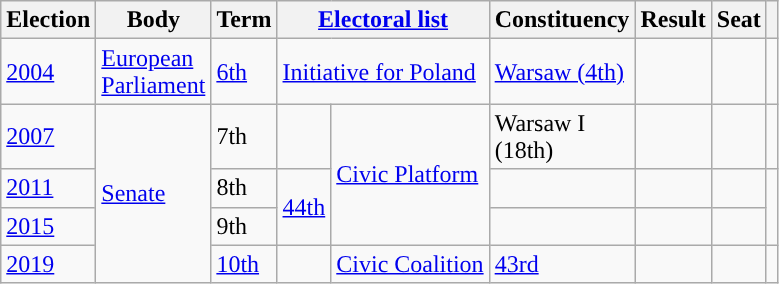<table class="wikitable">
<tr>
<th>Election</th>
<th style=width:30px>Body</th>
<th>Term</th>
<th colspan="2"><a href='#'>Electoral list</a></th>
<th style=width:30px>Constituency</th>
<th>Result</th>
<th>Seat</th>
<th></th>
</tr>
<tr>
<td><a href='#'>2004</a></td>
<td><a href='#'>European Parliament</a></td>
<td><a href='#'>6th</a></td>
<td colspan=2><a href='#'>Initiative for Poland</a></td>
<td><a href='#'>Warsaw (4th)</a></td>
<td></td>
<td></td>
<td></td>
</tr>
<tr>
<td><a href='#'>2007</a></td>
<td rowspan="4"><a href='#'>Senate</a></td>
<td>7th</td>
<td style="background:"></td>
<td rowspan=3><a href='#'>Civic Platform</a></td>
<td>Warsaw I (18th)</td>
<td></td>
<td></td>
<td></td>
</tr>
<tr>
<td><a href='#'>2011</a></td>
<td>8th</td>
<td rowspan="2"><a href='#'>44th</a></td>
<td></td>
<td></td>
<td></td>
</tr>
<tr>
<td><a href='#'>2015</a></td>
<td>9th</td>
<td></td>
<td></td>
<td></td>
</tr>
<tr>
<td><a href='#'>2019</a></td>
<td><a href='#'>10th</a></td>
<td></td>
<td><a href='#'>Civic Coalition</a></td>
<td><a href='#'>43rd</a></td>
<td></td>
<td></td>
<td></td>
</tr>
</table>
